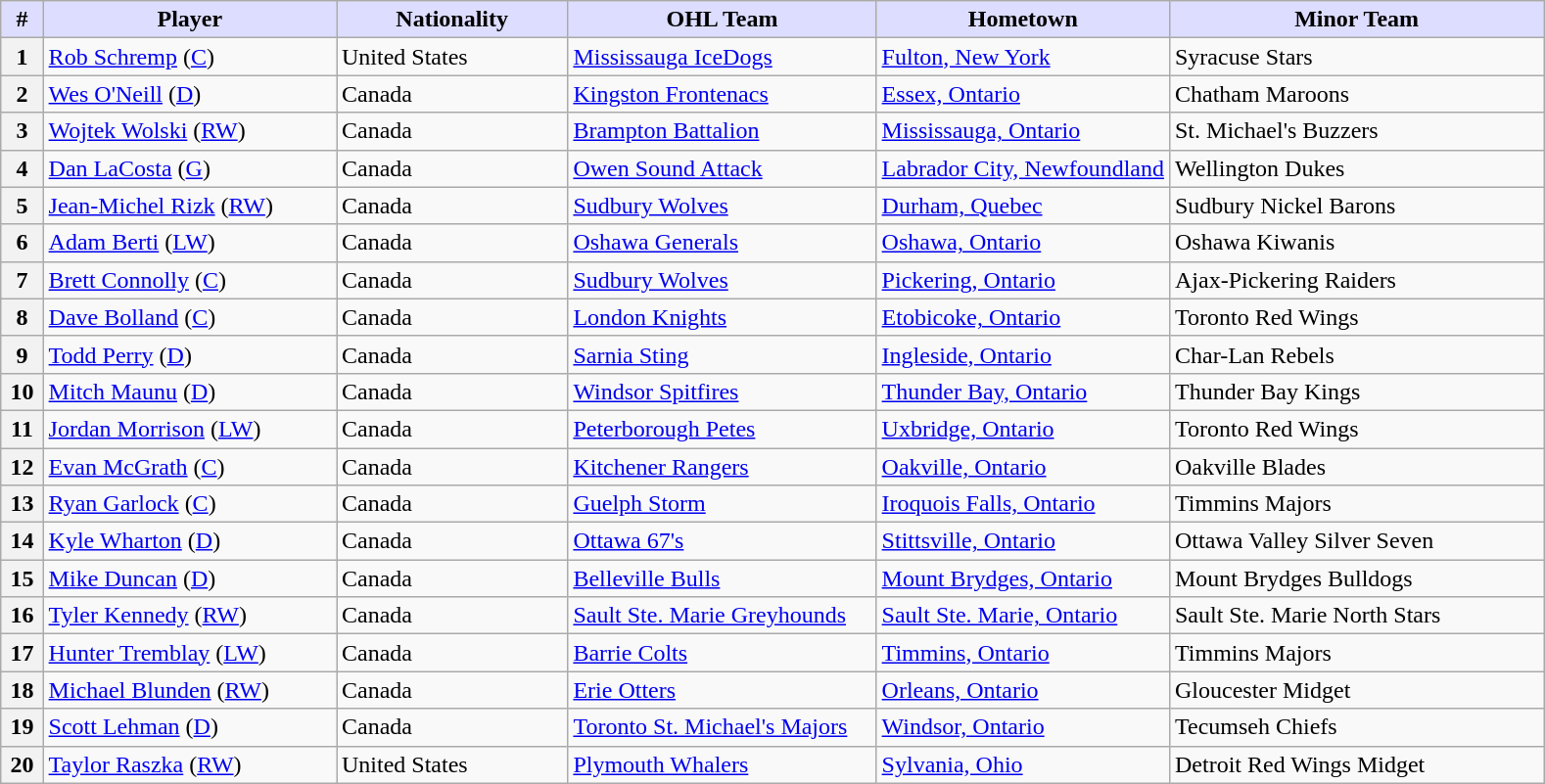<table class="wikitable">
<tr>
<th style="background:#ddf; width:2.75%;">#</th>
<th style="background:#ddf; width:19.0%;">Player</th>
<th style="background:#ddf; width:15.0%;">Nationality</th>
<th style="background:#ddf; width:20.0%;">OHL Team</th>
<th style="background:#ddf; width:19.0%;">Hometown</th>
<th style="background:#ddf; width:100.0%;">Minor Team</th>
</tr>
<tr>
<th>1</th>
<td><a href='#'>Rob Schremp</a> (<a href='#'>C</a>)</td>
<td> United States</td>
<td><a href='#'>Mississauga IceDogs</a></td>
<td><a href='#'>Fulton, New York</a></td>
<td>Syracuse Stars</td>
</tr>
<tr>
<th>2</th>
<td><a href='#'>Wes O'Neill</a> (<a href='#'>D</a>)</td>
<td> Canada</td>
<td><a href='#'>Kingston Frontenacs</a></td>
<td><a href='#'>Essex, Ontario</a></td>
<td>Chatham Maroons</td>
</tr>
<tr>
<th>3</th>
<td><a href='#'>Wojtek Wolski</a> (<a href='#'>RW</a>)</td>
<td> Canada</td>
<td><a href='#'>Brampton Battalion</a></td>
<td><a href='#'>Mississauga, Ontario</a></td>
<td>St. Michael's Buzzers</td>
</tr>
<tr>
<th>4</th>
<td><a href='#'>Dan LaCosta</a> (<a href='#'>G</a>)</td>
<td> Canada</td>
<td><a href='#'>Owen Sound Attack</a></td>
<td><a href='#'>Labrador City, Newfoundland</a></td>
<td>Wellington Dukes</td>
</tr>
<tr>
<th>5</th>
<td><a href='#'>Jean-Michel Rizk</a> (<a href='#'>RW</a>)</td>
<td> Canada</td>
<td><a href='#'>Sudbury Wolves</a></td>
<td><a href='#'>Durham, Quebec</a></td>
<td>Sudbury Nickel Barons</td>
</tr>
<tr>
<th>6</th>
<td><a href='#'>Adam Berti</a> (<a href='#'>LW</a>)</td>
<td> Canada</td>
<td><a href='#'>Oshawa Generals</a></td>
<td><a href='#'>Oshawa, Ontario</a></td>
<td>Oshawa Kiwanis</td>
</tr>
<tr>
<th>7</th>
<td><a href='#'>Brett Connolly</a> (<a href='#'>C</a>)</td>
<td> Canada</td>
<td><a href='#'>Sudbury Wolves</a></td>
<td><a href='#'>Pickering, Ontario</a></td>
<td>Ajax-Pickering Raiders</td>
</tr>
<tr>
<th>8</th>
<td><a href='#'>Dave Bolland</a> (<a href='#'>C</a>)</td>
<td> Canada</td>
<td><a href='#'>London Knights</a></td>
<td><a href='#'>Etobicoke, Ontario</a></td>
<td>Toronto Red Wings</td>
</tr>
<tr>
<th>9</th>
<td><a href='#'>Todd Perry</a> (<a href='#'>D</a>)</td>
<td> Canada</td>
<td><a href='#'>Sarnia Sting</a></td>
<td><a href='#'>Ingleside, Ontario</a></td>
<td>Char-Lan Rebels</td>
</tr>
<tr>
<th>10</th>
<td><a href='#'>Mitch Maunu</a> (<a href='#'>D</a>)</td>
<td> Canada</td>
<td><a href='#'>Windsor Spitfires</a></td>
<td><a href='#'>Thunder Bay, Ontario</a></td>
<td>Thunder Bay Kings</td>
</tr>
<tr>
<th>11</th>
<td><a href='#'>Jordan Morrison</a> (<a href='#'>LW</a>)</td>
<td> Canada</td>
<td><a href='#'>Peterborough Petes</a></td>
<td><a href='#'>Uxbridge, Ontario</a></td>
<td>Toronto Red Wings</td>
</tr>
<tr>
<th>12</th>
<td><a href='#'>Evan McGrath</a> (<a href='#'>C</a>)</td>
<td> Canada</td>
<td><a href='#'>Kitchener Rangers</a></td>
<td><a href='#'>Oakville, Ontario</a></td>
<td>Oakville Blades</td>
</tr>
<tr>
<th>13</th>
<td><a href='#'>Ryan Garlock</a> (<a href='#'>C</a>)</td>
<td> Canada</td>
<td><a href='#'>Guelph Storm</a></td>
<td><a href='#'>Iroquois Falls, Ontario</a></td>
<td>Timmins Majors</td>
</tr>
<tr>
<th>14</th>
<td><a href='#'>Kyle Wharton</a> (<a href='#'>D</a>)</td>
<td> Canada</td>
<td><a href='#'>Ottawa 67's</a></td>
<td><a href='#'>Stittsville, Ontario</a></td>
<td>Ottawa Valley Silver Seven</td>
</tr>
<tr>
<th>15</th>
<td><a href='#'>Mike Duncan</a> (<a href='#'>D</a>)</td>
<td> Canada</td>
<td><a href='#'>Belleville Bulls</a></td>
<td><a href='#'>Mount Brydges, Ontario</a></td>
<td>Mount Brydges Bulldogs</td>
</tr>
<tr>
<th>16</th>
<td><a href='#'>Tyler Kennedy</a> (<a href='#'>RW</a>)</td>
<td> Canada</td>
<td><a href='#'>Sault Ste. Marie Greyhounds</a></td>
<td><a href='#'>Sault Ste. Marie, Ontario</a></td>
<td>Sault Ste. Marie North Stars</td>
</tr>
<tr>
<th>17</th>
<td><a href='#'>Hunter Tremblay</a> (<a href='#'>LW</a>)</td>
<td> Canada</td>
<td><a href='#'>Barrie Colts</a></td>
<td><a href='#'>Timmins, Ontario</a></td>
<td>Timmins Majors</td>
</tr>
<tr>
<th>18</th>
<td><a href='#'>Michael Blunden</a> (<a href='#'>RW</a>)</td>
<td> Canada</td>
<td><a href='#'>Erie Otters</a></td>
<td><a href='#'>Orleans, Ontario</a></td>
<td>Gloucester Midget</td>
</tr>
<tr>
<th>19</th>
<td><a href='#'>Scott Lehman</a> (<a href='#'>D</a>)</td>
<td> Canada</td>
<td><a href='#'>Toronto St. Michael's Majors</a></td>
<td><a href='#'>Windsor, Ontario</a></td>
<td>Tecumseh Chiefs</td>
</tr>
<tr>
<th>20</th>
<td><a href='#'>Taylor Raszka</a> (<a href='#'>RW</a>)</td>
<td> United States</td>
<td><a href='#'>Plymouth Whalers</a></td>
<td><a href='#'>Sylvania, Ohio</a></td>
<td>Detroit Red Wings Midget</td>
</tr>
</table>
